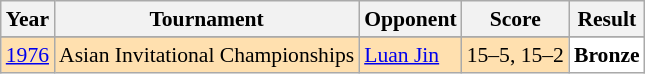<table class="sortable wikitable" style="font-size:90%;">
<tr>
<th>Year</th>
<th>Tournament</th>
<th>Opponent</th>
<th>Score</th>
<th>Result</th>
</tr>
<tr>
</tr>
<tr style="background:#FFE0AF">
<td align="center"><a href='#'>1976</a></td>
<td align="center">Asian Invitational Championships</td>
<td align="left"> <a href='#'>Luan Jin</a></td>
<td align="left">15–5, 15–2</td>
<td style="text-align:left; background:white"> <strong>Bronze</strong></td>
</tr>
</table>
